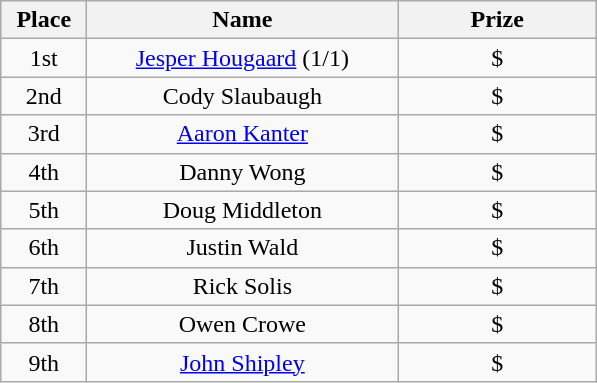<table class="wikitable">
<tr>
<th width="50">Place</th>
<th width="200">Name</th>
<th width="125">Prize</th>
</tr>
<tr>
<td align = "center">1st</td>
<td align = "center"><a href='#'>Jesper Hougaard</a> (1/1)</td>
<td align = "center">$</td>
</tr>
<tr>
<td align = "center">2nd</td>
<td align = "center">Cody Slaubaugh</td>
<td align = "center">$</td>
</tr>
<tr>
<td align = "center">3rd</td>
<td align = "center"><a href='#'>Aaron Kanter</a></td>
<td align = "center">$</td>
</tr>
<tr>
<td align = "center">4th</td>
<td align = "center">Danny Wong</td>
<td align = "center">$</td>
</tr>
<tr>
<td align = "center">5th</td>
<td align = "center">Doug Middleton</td>
<td align = "center">$</td>
</tr>
<tr>
<td align = "center">6th</td>
<td align = "center">Justin Wald</td>
<td align = "center">$</td>
</tr>
<tr>
<td align = "center">7th</td>
<td align = "center">Rick Solis</td>
<td align = "center">$</td>
</tr>
<tr>
<td align = "center">8th</td>
<td align = "center">Owen Crowe</td>
<td align = "center">$</td>
</tr>
<tr>
<td align = "center">9th</td>
<td align = "center"><a href='#'>John Shipley</a></td>
<td align = "center">$</td>
</tr>
</table>
